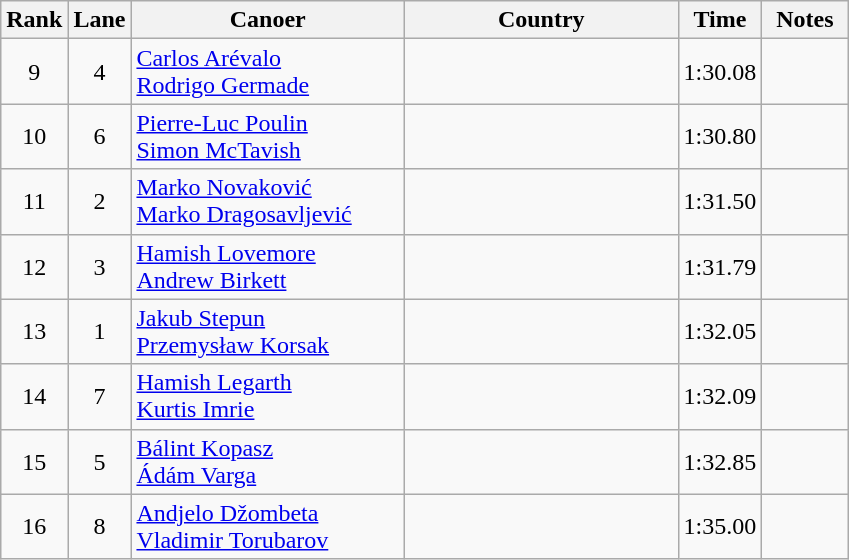<table class="wikitable sortable" style="text-align:center;">
<tr>
<th width="30">Rank</th>
<th width="30">Lane</th>
<th width="175">Canoer</th>
<th width="175">Country</th>
<th width="30">Time</th>
<th width="50">Notes</th>
</tr>
<tr>
<td>9</td>
<td>4</td>
<td align="left"><a href='#'>Carlos Arévalo</a><br><a href='#'>Rodrigo Germade</a></td>
<td align="left"></td>
<td>1:30.08</td>
<td></td>
</tr>
<tr>
<td>10</td>
<td>6</td>
<td align="left"><a href='#'>Pierre-Luc Poulin</a><br><a href='#'>Simon McTavish</a></td>
<td align="left"></td>
<td>1:30.80</td>
<td></td>
</tr>
<tr>
<td>11</td>
<td>2</td>
<td align="left"><a href='#'>Marko Novaković</a><br><a href='#'>Marko Dragosavljević</a></td>
<td align="left"></td>
<td>1:31.50</td>
<td></td>
</tr>
<tr>
<td>12</td>
<td>3</td>
<td align="left"><a href='#'>Hamish Lovemore</a><br><a href='#'>Andrew Birkett</a></td>
<td align="left"></td>
<td>1:31.79</td>
<td></td>
</tr>
<tr>
<td>13</td>
<td>1</td>
<td align="left"><a href='#'>Jakub Stepun</a><br><a href='#'>Przemysław Korsak</a></td>
<td align="left"></td>
<td>1:32.05</td>
<td></td>
</tr>
<tr>
<td>14</td>
<td>7</td>
<td align="left"><a href='#'>Hamish Legarth</a><br><a href='#'>Kurtis Imrie</a></td>
<td align="left"></td>
<td>1:32.09</td>
<td></td>
</tr>
<tr>
<td>15</td>
<td>5</td>
<td align="left"><a href='#'>Bálint Kopasz</a><br><a href='#'>Ádám Varga</a></td>
<td align="left"></td>
<td>1:32.85</td>
<td></td>
</tr>
<tr>
<td>16</td>
<td>8</td>
<td align="left"><a href='#'>Andjelo Džombeta</a><br><a href='#'>Vladimir Torubarov</a></td>
<td align="left"></td>
<td>1:35.00</td>
<td></td>
</tr>
</table>
